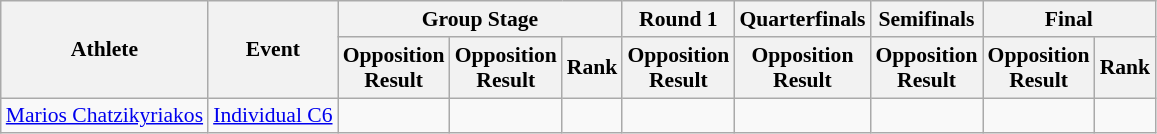<table class=wikitable style="font-size:90%">
<tr>
<th rowspan="2">Athlete</th>
<th rowspan="2">Event</th>
<th colspan="3">Group Stage</th>
<th>Round 1</th>
<th>Quarterfinals</th>
<th>Semifinals</th>
<th colspan="2">Final</th>
</tr>
<tr>
<th>Opposition<br>Result</th>
<th>Opposition<br>Result</th>
<th>Rank</th>
<th>Opposition<br>Result</th>
<th>Opposition<br>Result</th>
<th>Opposition<br>Result</th>
<th>Opposition<br>Result</th>
<th>Rank</th>
</tr>
<tr align=center>
<td align=left><a href='#'>Marios Chatzikyriakos</a></td>
<td rowspan="3"><a href='#'>Individual C6</a></td>
<td></td>
<td></td>
<td></td>
<td></td>
<td></td>
<td></td>
<td></td>
<td></td>
</tr>
</table>
